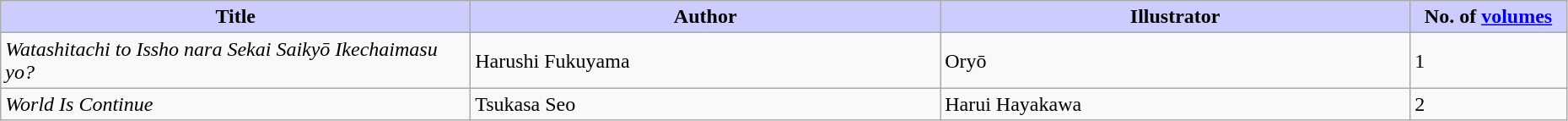<table class="wikitable" style="width: 98%;">
<tr>
<th width=30% style="background:#ccf;">Title</th>
<th width=30% style="background:#ccf;">Author</th>
<th width=30% style="background:#ccf;">Illustrator</th>
<th width=10% style="background:#ccf;">No. of <a href='#'>volumes</a></th>
</tr>
<tr>
<td><em>Watashitachi to Issho nara Sekai Saikyō Ikechaimasu yo?</em></td>
<td>Harushi Fukuyama</td>
<td>Oryō</td>
<td>1</td>
</tr>
<tr>
<td><em>World Is Continue</em></td>
<td>Tsukasa Seo</td>
<td>Harui Hayakawa</td>
<td>2</td>
</tr>
</table>
